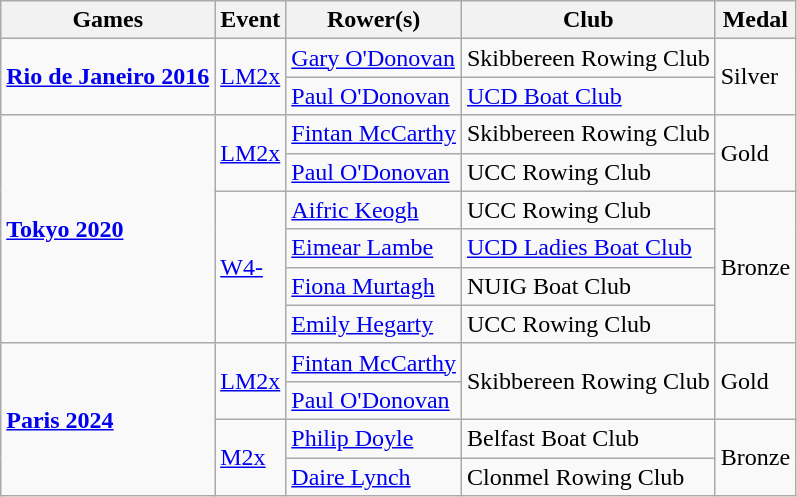<table class="wikitable">
<tr>
<th>Games</th>
<th>Event</th>
<th>Rower(s)</th>
<th>Club</th>
<th>Medal</th>
</tr>
<tr>
<td rowspan="2"> <strong><a href='#'>Rio de Janeiro 2016</a></strong></td>
<td rowspan="2"><a href='#'>LM2x</a></td>
<td><a href='#'>Gary O'Donovan</a></td>
<td>Skibbereen Rowing Club</td>
<td rowspan="2"> Silver</td>
</tr>
<tr>
<td><a href='#'>Paul O'Donovan</a></td>
<td><a href='#'>UCD Boat Club</a></td>
</tr>
<tr>
<td rowspan="6"> <strong><a href='#'>Tokyo 2020</a></strong></td>
<td rowspan="2"><a href='#'>LM2x</a></td>
<td><a href='#'>Fintan McCarthy</a></td>
<td>Skibbereen Rowing Club</td>
<td rowspan="2"> Gold</td>
</tr>
<tr>
<td><a href='#'>Paul O'Donovan</a></td>
<td>UCC Rowing Club</td>
</tr>
<tr>
<td rowspan="4"><a href='#'>W4-</a></td>
<td><a href='#'>Aifric Keogh</a></td>
<td>UCC Rowing Club</td>
<td rowspan="4"> Bronze</td>
</tr>
<tr>
<td><a href='#'>Eimear Lambe</a></td>
<td><a href='#'>UCD Ladies Boat Club</a></td>
</tr>
<tr>
<td><a href='#'>Fiona Murtagh</a></td>
<td>NUIG Boat Club</td>
</tr>
<tr>
<td><a href='#'>Emily Hegarty</a></td>
<td>UCC Rowing Club</td>
</tr>
<tr>
<td rowspan="4"> <strong><a href='#'>Paris 2024</a></strong></td>
<td rowspan="2"><a href='#'>LM2x</a></td>
<td><a href='#'>Fintan McCarthy</a></td>
<td rowspan="2">Skibbereen Rowing Club</td>
<td rowspan="2"> Gold</td>
</tr>
<tr>
<td><a href='#'>Paul O'Donovan</a></td>
</tr>
<tr>
<td rowspan="2"><a href='#'>M2x</a></td>
<td><a href='#'>Philip Doyle</a></td>
<td>Belfast Boat Club</td>
<td rowspan="2"> Bronze</td>
</tr>
<tr>
<td><a href='#'>Daire Lynch</a></td>
<td>Clonmel Rowing Club</td>
</tr>
</table>
